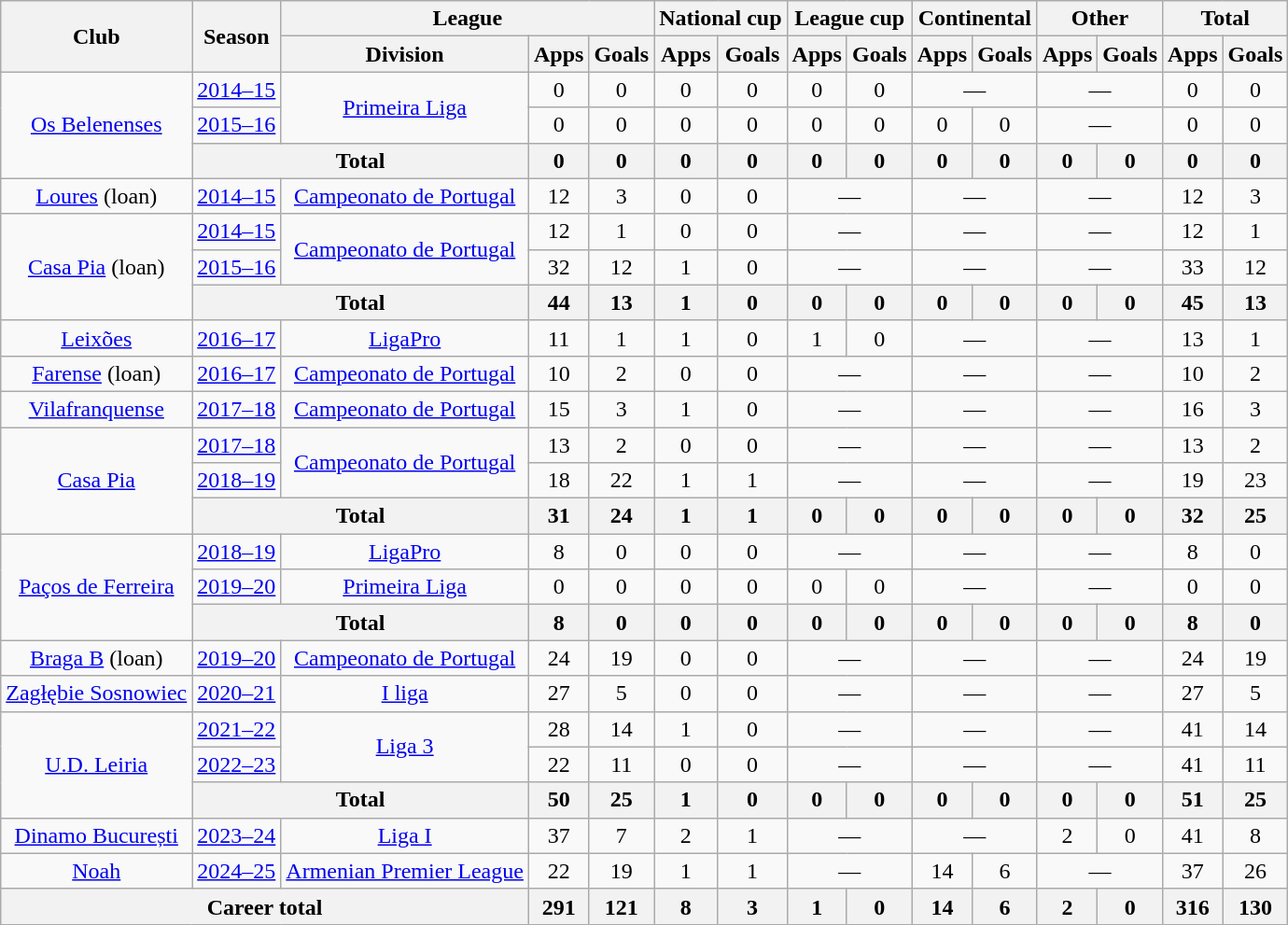<table class="wikitable" style="text-align:center">
<tr>
<th rowspan="2">Club</th>
<th rowspan="2">Season</th>
<th colspan="3">League</th>
<th colspan="2">National cup</th>
<th colspan="2">League cup</th>
<th colspan="2">Continental</th>
<th colspan="2">Other</th>
<th colspan="2">Total</th>
</tr>
<tr>
<th>Division</th>
<th>Apps</th>
<th>Goals</th>
<th>Apps</th>
<th>Goals</th>
<th>Apps</th>
<th>Goals</th>
<th>Apps</th>
<th>Goals</th>
<th>Apps</th>
<th>Goals</th>
<th>Apps</th>
<th>Goals</th>
</tr>
<tr>
<td rowspan="3"><a href='#'>Os Belenenses</a></td>
<td><a href='#'>2014–15</a></td>
<td rowspan="2"><a href='#'>Primeira Liga</a></td>
<td>0</td>
<td>0</td>
<td>0</td>
<td>0</td>
<td>0</td>
<td>0</td>
<td colspan="2">—</td>
<td colspan="2">—</td>
<td>0</td>
<td>0</td>
</tr>
<tr>
<td><a href='#'>2015–16</a></td>
<td>0</td>
<td>0</td>
<td>0</td>
<td>0</td>
<td>0</td>
<td>0</td>
<td>0</td>
<td>0</td>
<td colspan="2">—</td>
<td>0</td>
<td>0</td>
</tr>
<tr>
<th colspan="2">Total</th>
<th>0</th>
<th>0</th>
<th>0</th>
<th>0</th>
<th>0</th>
<th>0</th>
<th>0</th>
<th>0</th>
<th>0</th>
<th>0</th>
<th>0</th>
<th>0</th>
</tr>
<tr>
<td><a href='#'>Loures</a> (loan)</td>
<td><a href='#'>2014–15</a></td>
<td><a href='#'>Campeonato de Portugal</a></td>
<td>12</td>
<td>3</td>
<td>0</td>
<td>0</td>
<td colspan="2">—</td>
<td colspan="2">—</td>
<td colspan="2">—</td>
<td>12</td>
<td>3</td>
</tr>
<tr>
<td rowspan="3"><a href='#'>Casa Pia</a> (loan)</td>
<td><a href='#'>2014–15</a></td>
<td rowspan="2"><a href='#'>Campeonato de Portugal</a></td>
<td>12</td>
<td>1</td>
<td>0</td>
<td>0</td>
<td colspan="2">—</td>
<td colspan="2">—</td>
<td colspan="2">—</td>
<td>12</td>
<td>1</td>
</tr>
<tr>
<td><a href='#'>2015–16</a></td>
<td>32</td>
<td>12</td>
<td>1</td>
<td>0</td>
<td colspan="2">—</td>
<td colspan="2">—</td>
<td colspan="2">—</td>
<td>33</td>
<td>12</td>
</tr>
<tr>
<th colspan="2">Total</th>
<th>44</th>
<th>13</th>
<th>1</th>
<th>0</th>
<th>0</th>
<th>0</th>
<th>0</th>
<th>0</th>
<th>0</th>
<th>0</th>
<th>45</th>
<th>13</th>
</tr>
<tr>
<td><a href='#'>Leixões</a></td>
<td><a href='#'>2016–17</a></td>
<td><a href='#'>LigaPro</a></td>
<td>11</td>
<td>1</td>
<td>1</td>
<td>0</td>
<td>1</td>
<td>0</td>
<td colspan="2">—</td>
<td colspan="2">—</td>
<td>13</td>
<td>1</td>
</tr>
<tr>
<td><a href='#'>Farense</a> (loan)</td>
<td><a href='#'>2016–17</a></td>
<td><a href='#'>Campeonato de Portugal</a></td>
<td>10</td>
<td>2</td>
<td>0</td>
<td>0</td>
<td colspan="2">—</td>
<td colspan="2">—</td>
<td colspan="2">—</td>
<td>10</td>
<td>2</td>
</tr>
<tr>
<td><a href='#'>Vilafranquense</a></td>
<td><a href='#'>2017–18</a></td>
<td><a href='#'>Campeonato de Portugal</a></td>
<td>15</td>
<td>3</td>
<td>1</td>
<td>0</td>
<td colspan="2">—</td>
<td colspan="2">—</td>
<td colspan="2">—</td>
<td>16</td>
<td>3</td>
</tr>
<tr>
<td rowspan="3"><a href='#'>Casa Pia</a></td>
<td><a href='#'>2017–18</a></td>
<td rowspan="2"><a href='#'>Campeonato de Portugal</a></td>
<td>13</td>
<td>2</td>
<td>0</td>
<td>0</td>
<td colspan="2">—</td>
<td colspan="2">—</td>
<td colspan="2">—</td>
<td>13</td>
<td>2</td>
</tr>
<tr>
<td><a href='#'>2018–19</a></td>
<td>18</td>
<td>22</td>
<td>1</td>
<td>1</td>
<td colspan="2">—</td>
<td colspan="2">—</td>
<td colspan="2">—</td>
<td>19</td>
<td>23</td>
</tr>
<tr>
<th colspan="2">Total</th>
<th>31</th>
<th>24</th>
<th>1</th>
<th>1</th>
<th>0</th>
<th>0</th>
<th>0</th>
<th>0</th>
<th>0</th>
<th>0</th>
<th>32</th>
<th>25</th>
</tr>
<tr>
<td rowspan="3"><a href='#'>Paços de Ferreira</a></td>
<td><a href='#'>2018–19</a></td>
<td><a href='#'>LigaPro</a></td>
<td>8</td>
<td>0</td>
<td>0</td>
<td>0</td>
<td colspan="2">—</td>
<td colspan="2">—</td>
<td colspan="2">—</td>
<td>8</td>
<td>0</td>
</tr>
<tr>
<td><a href='#'>2019–20</a></td>
<td><a href='#'>Primeira Liga</a></td>
<td>0</td>
<td>0</td>
<td>0</td>
<td>0</td>
<td>0</td>
<td>0</td>
<td colspan="2">—</td>
<td colspan="2">—</td>
<td>0</td>
<td>0</td>
</tr>
<tr>
<th colspan="2">Total</th>
<th>8</th>
<th>0</th>
<th>0</th>
<th>0</th>
<th>0</th>
<th>0</th>
<th>0</th>
<th>0</th>
<th>0</th>
<th>0</th>
<th>8</th>
<th>0</th>
</tr>
<tr>
<td><a href='#'>Braga B</a> (loan)</td>
<td><a href='#'>2019–20</a></td>
<td><a href='#'>Campeonato de Portugal</a></td>
<td>24</td>
<td>19</td>
<td>0</td>
<td>0</td>
<td colspan="2">—</td>
<td colspan="2">—</td>
<td colspan="2">—</td>
<td>24</td>
<td>19</td>
</tr>
<tr>
<td><a href='#'>Zagłębie Sosnowiec</a></td>
<td><a href='#'>2020–21</a></td>
<td><a href='#'>I liga</a></td>
<td>27</td>
<td>5</td>
<td>0</td>
<td>0</td>
<td colspan="2">—</td>
<td colspan="2">—</td>
<td colspan="2">—</td>
<td>27</td>
<td>5</td>
</tr>
<tr>
<td rowspan="3"><a href='#'>U.D. Leiria</a></td>
<td><a href='#'>2021–22</a></td>
<td rowspan="2"><a href='#'>Liga 3</a></td>
<td>28</td>
<td>14</td>
<td>1</td>
<td>0</td>
<td colspan="2">—</td>
<td colspan="2">—</td>
<td colspan="2">—</td>
<td>41</td>
<td>14</td>
</tr>
<tr>
<td><a href='#'>2022–23</a></td>
<td>22</td>
<td>11</td>
<td>0</td>
<td>0</td>
<td colspan="2">—</td>
<td colspan="2">—</td>
<td colspan="2">—</td>
<td>41</td>
<td>11</td>
</tr>
<tr>
<th colspan="2">Total</th>
<th>50</th>
<th>25</th>
<th>1</th>
<th>0</th>
<th>0</th>
<th>0</th>
<th>0</th>
<th>0</th>
<th>0</th>
<th>0</th>
<th>51</th>
<th>25</th>
</tr>
<tr>
<td><a href='#'>Dinamo București</a></td>
<td><a href='#'>2023–24</a></td>
<td><a href='#'>Liga I</a></td>
<td>37</td>
<td>7</td>
<td>2</td>
<td>1</td>
<td colspan="2">—</td>
<td colspan="2">—</td>
<td>2</td>
<td>0</td>
<td>41</td>
<td>8</td>
</tr>
<tr>
<td><a href='#'>Noah</a></td>
<td><a href='#'>2024–25</a></td>
<td><a href='#'>Armenian Premier League</a></td>
<td>22</td>
<td>19</td>
<td>1</td>
<td>1</td>
<td colspan="2">—</td>
<td>14</td>
<td>6</td>
<td colspan="2">—</td>
<td>37</td>
<td>26</td>
</tr>
<tr>
<th colspan="3">Career total</th>
<th>291</th>
<th>121</th>
<th>8</th>
<th>3</th>
<th>1</th>
<th>0</th>
<th>14</th>
<th>6</th>
<th>2</th>
<th>0</th>
<th>316</th>
<th>130</th>
</tr>
</table>
